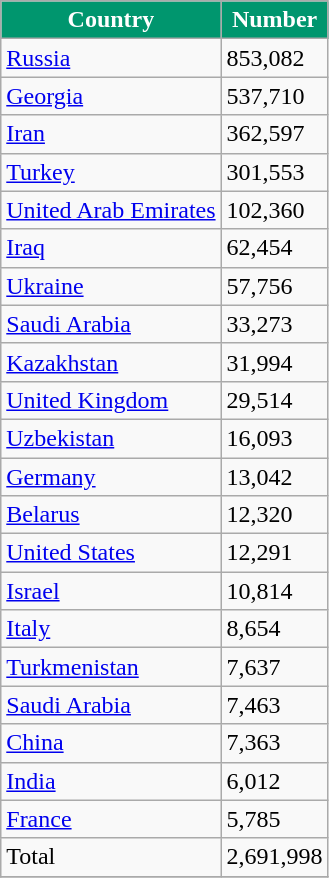<table class="wikitable sortable" style="display: inline-table;">
<tr style="color:white;">
<th style="background-color:#00966E;">Country</th>
<th style="background-color:#00966E;">Number</th>
</tr>
<tr>
<td><a href='#'>Russia</a></td>
<td>853,082</td>
</tr>
<tr>
<td><a href='#'>Georgia</a></td>
<td>537,710</td>
</tr>
<tr>
<td><a href='#'>Iran</a></td>
<td>362,597</td>
</tr>
<tr>
<td><a href='#'>Turkey</a></td>
<td>301,553</td>
</tr>
<tr>
<td><a href='#'>United Arab Emirates</a></td>
<td>102,360</td>
</tr>
<tr>
<td><a href='#'>Iraq</a></td>
<td>62,454</td>
</tr>
<tr>
<td><a href='#'>Ukraine</a></td>
<td>57,756</td>
</tr>
<tr>
<td><a href='#'>Saudi Arabia</a></td>
<td>33,273</td>
</tr>
<tr>
<td><a href='#'>Kazakhstan</a></td>
<td>31,994</td>
</tr>
<tr>
<td><a href='#'>United Kingdom</a></td>
<td>29,514</td>
</tr>
<tr>
<td><a href='#'>Uzbekistan</a></td>
<td>16,093</td>
</tr>
<tr>
<td><a href='#'>Germany</a></td>
<td>13,042</td>
</tr>
<tr>
<td><a href='#'>Belarus</a></td>
<td>12,320</td>
</tr>
<tr>
<td><a href='#'>United States</a></td>
<td>12,291</td>
</tr>
<tr>
<td><a href='#'>Israel</a></td>
<td>10,814</td>
</tr>
<tr>
<td><a href='#'>Italy</a></td>
<td>8,654</td>
</tr>
<tr>
<td><a href='#'>Turkmenistan</a></td>
<td>7,637</td>
</tr>
<tr>
<td><a href='#'>Saudi Arabia</a></td>
<td>7,463</td>
</tr>
<tr>
<td><a href='#'>China</a></td>
<td>7,363</td>
</tr>
<tr>
<td><a href='#'>India</a></td>
<td>6,012</td>
</tr>
<tr>
<td><a href='#'>France</a></td>
<td>5,785</td>
</tr>
<tr>
<td>Total</td>
<td>2,691,998</td>
</tr>
<tr>
</tr>
</table>
